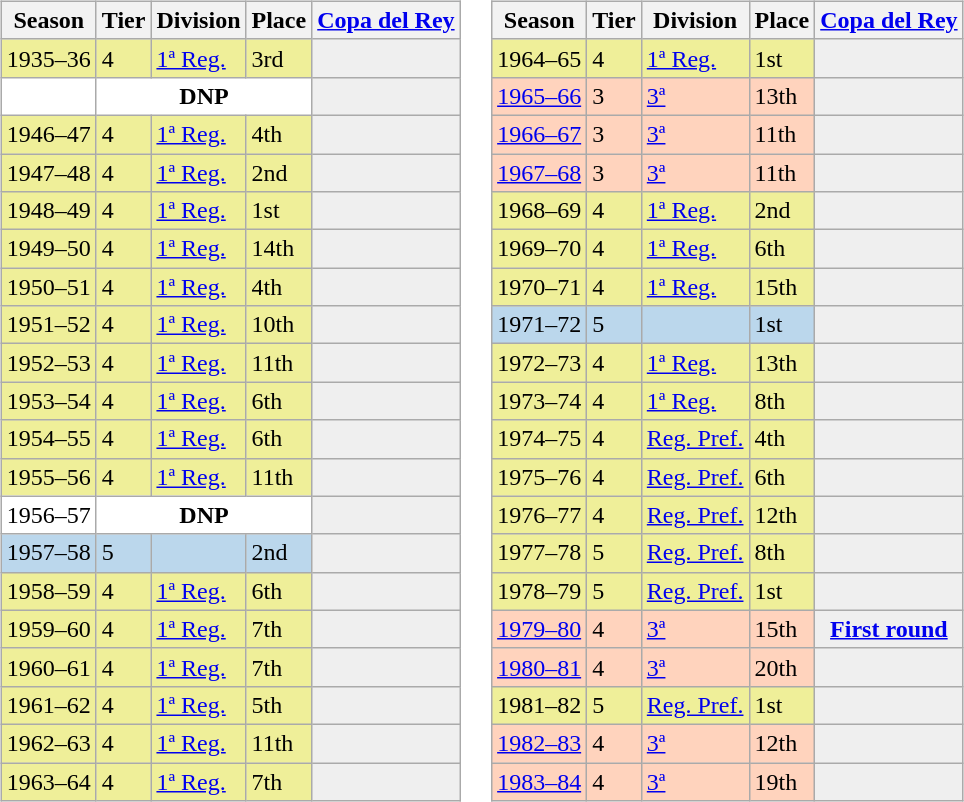<table>
<tr>
<td valign="top" width=0%><br><table class="wikitable">
<tr style="background:#f0f6fa;">
<th>Season</th>
<th>Tier</th>
<th>Division</th>
<th>Place</th>
<th><a href='#'>Copa del Rey</a></th>
</tr>
<tr>
<td style="background:#EFEF99;">1935–36</td>
<td style="background:#EFEF99;">4</td>
<td style="background:#EFEF99;"><a href='#'>1ª Reg.</a></td>
<td style="background:#EFEF99;">3rd</td>
<th style="background:#efefef;"></th>
</tr>
<tr>
<td style="background:#FFFFFF;"></td>
<th style="background:#FFFFFF;" colspan="3">DNP</th>
<th style="background:#efefef;"></th>
</tr>
<tr>
<td style="background:#EFEF99;">1946–47</td>
<td style="background:#EFEF99;">4</td>
<td style="background:#EFEF99;"><a href='#'>1ª Reg.</a></td>
<td style="background:#EFEF99;">4th</td>
<th style="background:#efefef;"></th>
</tr>
<tr>
<td style="background:#EFEF99;">1947–48</td>
<td style="background:#EFEF99;">4</td>
<td style="background:#EFEF99;"><a href='#'>1ª Reg.</a></td>
<td style="background:#EFEF99;">2nd</td>
<th style="background:#efefef;"></th>
</tr>
<tr>
<td style="background:#EFEF99;">1948–49</td>
<td style="background:#EFEF99;">4</td>
<td style="background:#EFEF99;"><a href='#'>1ª Reg.</a></td>
<td style="background:#EFEF99;">1st</td>
<th style="background:#efefef;"></th>
</tr>
<tr>
<td style="background:#EFEF99;">1949–50</td>
<td style="background:#EFEF99;">4</td>
<td style="background:#EFEF99;"><a href='#'>1ª Reg.</a></td>
<td style="background:#EFEF99;">14th</td>
<th style="background:#efefef;"></th>
</tr>
<tr>
<td style="background:#EFEF99;">1950–51</td>
<td style="background:#EFEF99;">4</td>
<td style="background:#EFEF99;"><a href='#'>1ª Reg.</a></td>
<td style="background:#EFEF99;">4th</td>
<th style="background:#efefef;"></th>
</tr>
<tr>
<td style="background:#EFEF99;">1951–52</td>
<td style="background:#EFEF99;">4</td>
<td style="background:#EFEF99;"><a href='#'>1ª Reg.</a></td>
<td style="background:#EFEF99;">10th</td>
<th style="background:#efefef;"></th>
</tr>
<tr>
<td style="background:#EFEF99;">1952–53</td>
<td style="background:#EFEF99;">4</td>
<td style="background:#EFEF99;"><a href='#'>1ª Reg.</a></td>
<td style="background:#EFEF99;">11th</td>
<th style="background:#efefef;"></th>
</tr>
<tr>
<td style="background:#EFEF99;">1953–54</td>
<td style="background:#EFEF99;">4</td>
<td style="background:#EFEF99;"><a href='#'>1ª Reg.</a></td>
<td style="background:#EFEF99;">6th</td>
<th style="background:#efefef;"></th>
</tr>
<tr>
<td style="background:#EFEF99;">1954–55</td>
<td style="background:#EFEF99;">4</td>
<td style="background:#EFEF99;"><a href='#'>1ª Reg.</a></td>
<td style="background:#EFEF99;">6th</td>
<th style="background:#efefef;"></th>
</tr>
<tr>
<td style="background:#EFEF99;">1955–56</td>
<td style="background:#EFEF99;">4</td>
<td style="background:#EFEF99;"><a href='#'>1ª Reg.</a></td>
<td style="background:#EFEF99;">11th</td>
<th style="background:#efefef;"></th>
</tr>
<tr>
<td style="background:#FFFFFF;">1956–57</td>
<th style="background:#FFFFFF;" colspan="3">DNP</th>
<th style="background:#efefef;"></th>
</tr>
<tr>
<td style="background:#BBD7EC;">1957–58</td>
<td style="background:#BBD7EC;">5</td>
<td style="background:#BBD7EC;"></td>
<td style="background:#BBD7EC;">2nd</td>
<th style="background:#efefef;"></th>
</tr>
<tr>
<td style="background:#EFEF99;">1958–59</td>
<td style="background:#EFEF99;">4</td>
<td style="background:#EFEF99;"><a href='#'>1ª Reg.</a></td>
<td style="background:#EFEF99;">6th</td>
<th style="background:#efefef;"></th>
</tr>
<tr>
<td style="background:#EFEF99;">1959–60</td>
<td style="background:#EFEF99;">4</td>
<td style="background:#EFEF99;"><a href='#'>1ª Reg.</a></td>
<td style="background:#EFEF99;">7th</td>
<th style="background:#efefef;"></th>
</tr>
<tr>
<td style="background:#EFEF99;">1960–61</td>
<td style="background:#EFEF99;">4</td>
<td style="background:#EFEF99;"><a href='#'>1ª Reg.</a></td>
<td style="background:#EFEF99;">7th</td>
<th style="background:#efefef;"></th>
</tr>
<tr>
<td style="background:#EFEF99;">1961–62</td>
<td style="background:#EFEF99;">4</td>
<td style="background:#EFEF99;"><a href='#'>1ª Reg.</a></td>
<td style="background:#EFEF99;">5th</td>
<th style="background:#efefef;"></th>
</tr>
<tr>
<td style="background:#EFEF99;">1962–63</td>
<td style="background:#EFEF99;">4</td>
<td style="background:#EFEF99;"><a href='#'>1ª Reg.</a></td>
<td style="background:#EFEF99;">11th</td>
<th style="background:#efefef;"></th>
</tr>
<tr>
<td style="background:#EFEF99;">1963–64</td>
<td style="background:#EFEF99;">4</td>
<td style="background:#EFEF99;"><a href='#'>1ª Reg.</a></td>
<td style="background:#EFEF99;">7th</td>
<th style="background:#efefef;"></th>
</tr>
</table>
</td>
<td valign="top" width=0%><br><table class="wikitable">
<tr style="background:#f0f6fa;">
<th>Season</th>
<th>Tier</th>
<th>Division</th>
<th>Place</th>
<th><a href='#'>Copa del Rey</a></th>
</tr>
<tr>
<td style="background:#EFEF99;">1964–65</td>
<td style="background:#EFEF99;">4</td>
<td style="background:#EFEF99;"><a href='#'>1ª Reg.</a></td>
<td style="background:#EFEF99;">1st</td>
<th style="background:#efefef;"></th>
</tr>
<tr>
<td style="background:#FFD3BD;"><a href='#'>1965–66</a></td>
<td style="background:#FFD3BD;">3</td>
<td style="background:#FFD3BD;"><a href='#'>3ª</a></td>
<td style="background:#FFD3BD;">13th</td>
<td style="background:#efefef;"></td>
</tr>
<tr>
<td style="background:#FFD3BD;"><a href='#'>1966–67</a></td>
<td style="background:#FFD3BD;">3</td>
<td style="background:#FFD3BD;"><a href='#'>3ª</a></td>
<td style="background:#FFD3BD;">11th</td>
<td style="background:#efefef;"></td>
</tr>
<tr>
<td style="background:#FFD3BD;"><a href='#'>1967–68</a></td>
<td style="background:#FFD3BD;">3</td>
<td style="background:#FFD3BD;"><a href='#'>3ª</a></td>
<td style="background:#FFD3BD;">11th</td>
<th style="background:#efefef;"></th>
</tr>
<tr>
<td style="background:#EFEF99;">1968–69</td>
<td style="background:#EFEF99;">4</td>
<td style="background:#EFEF99;"><a href='#'>1ª Reg.</a></td>
<td style="background:#EFEF99;">2nd</td>
<th style="background:#efefef;"></th>
</tr>
<tr>
<td style="background:#EFEF99;">1969–70</td>
<td style="background:#EFEF99;">4</td>
<td style="background:#EFEF99;"><a href='#'>1ª Reg.</a></td>
<td style="background:#EFEF99;">6th</td>
<th style="background:#efefef;"></th>
</tr>
<tr>
<td style="background:#EFEF99;">1970–71</td>
<td style="background:#EFEF99;">4</td>
<td style="background:#EFEF99;"><a href='#'>1ª Reg.</a></td>
<td style="background:#EFEF99;">15th</td>
<th style="background:#efefef;"></th>
</tr>
<tr>
<td style="background:#BBD7EC;">1971–72</td>
<td style="background:#BBD7EC;">5</td>
<td style="background:#BBD7EC;"></td>
<td style="background:#BBD7EC;">1st</td>
<th style="background:#efefef;"></th>
</tr>
<tr>
<td style="background:#EFEF99;">1972–73</td>
<td style="background:#EFEF99;">4</td>
<td style="background:#EFEF99;"><a href='#'>1ª Reg.</a></td>
<td style="background:#EFEF99;">13th</td>
<th style="background:#efefef;"></th>
</tr>
<tr>
<td style="background:#EFEF99;">1973–74</td>
<td style="background:#EFEF99;">4</td>
<td style="background:#EFEF99;"><a href='#'>1ª Reg.</a></td>
<td style="background:#EFEF99;">8th</td>
<th style="background:#efefef;"></th>
</tr>
<tr>
<td style="background:#EFEF99;">1974–75</td>
<td style="background:#EFEF99;">4</td>
<td style="background:#EFEF99;"><a href='#'>Reg. Pref.</a></td>
<td style="background:#EFEF99;">4th</td>
<th style="background:#efefef;"></th>
</tr>
<tr>
<td style="background:#EFEF99;">1975–76</td>
<td style="background:#EFEF99;">4</td>
<td style="background:#EFEF99;"><a href='#'>Reg. Pref.</a></td>
<td style="background:#EFEF99;">6th</td>
<th style="background:#efefef;"></th>
</tr>
<tr>
<td style="background:#EFEF99;">1976–77</td>
<td style="background:#EFEF99;">4</td>
<td style="background:#EFEF99;"><a href='#'>Reg. Pref.</a></td>
<td style="background:#EFEF99;">12th</td>
<th style="background:#efefef;"></th>
</tr>
<tr>
<td style="background:#EFEF99;">1977–78</td>
<td style="background:#EFEF99;">5</td>
<td style="background:#EFEF99;"><a href='#'>Reg. Pref.</a></td>
<td style="background:#EFEF99;">8th</td>
<th style="background:#efefef;"></th>
</tr>
<tr>
<td style="background:#EFEF99;">1978–79</td>
<td style="background:#EFEF99;">5</td>
<td style="background:#EFEF99;"><a href='#'>Reg. Pref.</a></td>
<td style="background:#EFEF99;">1st</td>
<th style="background:#efefef;"></th>
</tr>
<tr>
<td style="background:#FFD3BD;"><a href='#'>1979–80</a></td>
<td style="background:#FFD3BD;">4</td>
<td style="background:#FFD3BD;"><a href='#'>3ª</a></td>
<td style="background:#FFD3BD;">15th</td>
<th style="background:#efefef;"><a href='#'>First round</a></th>
</tr>
<tr>
<td style="background:#FFD3BD;"><a href='#'>1980–81</a></td>
<td style="background:#FFD3BD;">4</td>
<td style="background:#FFD3BD;"><a href='#'>3ª</a></td>
<td style="background:#FFD3BD;">20th</td>
<th style="background:#efefef;"></th>
</tr>
<tr>
<td style="background:#EFEF99;">1981–82</td>
<td style="background:#EFEF99;">5</td>
<td style="background:#EFEF99;"><a href='#'>Reg. Pref.</a></td>
<td style="background:#EFEF99;">1st</td>
<th style="background:#efefef;"></th>
</tr>
<tr>
<td style="background:#FFD3BD;"><a href='#'>1982–83</a></td>
<td style="background:#FFD3BD;">4</td>
<td style="background:#FFD3BD;"><a href='#'>3ª</a></td>
<td style="background:#FFD3BD;">12th</td>
<th style="background:#efefef;"></th>
</tr>
<tr>
<td style="background:#FFD3BD;"><a href='#'>1983–84</a></td>
<td style="background:#FFD3BD;">4</td>
<td style="background:#FFD3BD;"><a href='#'>3ª</a></td>
<td style="background:#FFD3BD;">19th</td>
<td style="background:#efefef;"></td>
</tr>
</table>
</td>
</tr>
</table>
